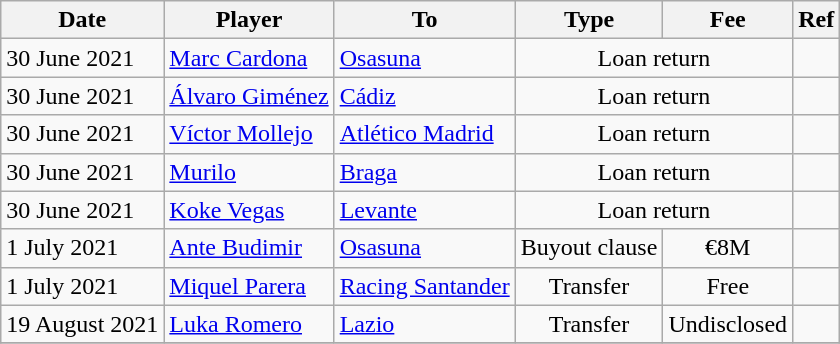<table class="wikitable">
<tr>
<th>Date</th>
<th>Player</th>
<th>To</th>
<th>Type</th>
<th>Fee</th>
<th>Ref</th>
</tr>
<tr>
<td>30 June 2021</td>
<td> <a href='#'>Marc Cardona</a></td>
<td><a href='#'>Osasuna</a></td>
<td align=center colspan=2>Loan return</td>
<td align=center></td>
</tr>
<tr>
<td>30 June 2021</td>
<td> <a href='#'>Álvaro Giménez</a></td>
<td><a href='#'>Cádiz</a></td>
<td align=center colspan=2>Loan return</td>
<td align=center></td>
</tr>
<tr>
<td>30 June 2021</td>
<td> <a href='#'>Víctor Mollejo</a></td>
<td><a href='#'>Atlético Madrid</a></td>
<td align=center colspan=2>Loan return</td>
<td align=center></td>
</tr>
<tr>
<td>30 June 2021</td>
<td> <a href='#'>Murilo</a></td>
<td> <a href='#'>Braga</a></td>
<td align=center colspan=2>Loan return</td>
<td align=center></td>
</tr>
<tr>
<td>30 June 2021</td>
<td> <a href='#'>Koke Vegas</a></td>
<td><a href='#'>Levante</a></td>
<td align=center colspan=2>Loan return</td>
<td align=center></td>
</tr>
<tr>
<td>1 July 2021</td>
<td> <a href='#'>Ante Budimir</a></td>
<td><a href='#'>Osasuna</a></td>
<td align=center>Buyout clause</td>
<td align=center>€8M</td>
<td align=center></td>
</tr>
<tr>
<td>1 July 2021</td>
<td> <a href='#'>Miquel Parera</a></td>
<td><a href='#'>Racing Santander</a></td>
<td align=center>Transfer</td>
<td align=center>Free</td>
<td align=center></td>
</tr>
<tr>
<td>19 August 2021</td>
<td> <a href='#'>Luka Romero</a></td>
<td> <a href='#'>Lazio</a></td>
<td align=center>Transfer</td>
<td align=center>Undisclosed</td>
<td align=center></td>
</tr>
<tr>
</tr>
</table>
